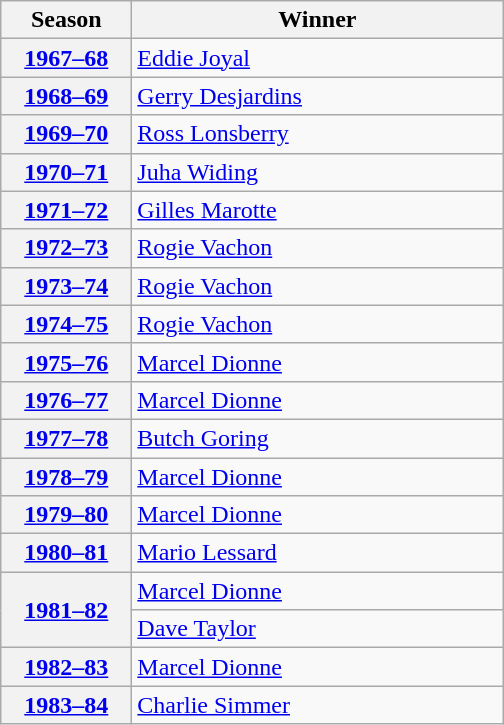<table class="wikitable">
<tr>
<th scope="col" style="width:5em">Season</th>
<th scope="col" style="width:15em">Winner</th>
</tr>
<tr>
<th scope="row"><a href='#'>1967–68</a></th>
<td><a href='#'>Eddie Joyal</a></td>
</tr>
<tr>
<th scope="row"><a href='#'>1968–69</a></th>
<td><a href='#'>Gerry Desjardins</a></td>
</tr>
<tr>
<th scope="row"><a href='#'>1969–70</a></th>
<td><a href='#'>Ross Lonsberry</a></td>
</tr>
<tr>
<th scope="row"><a href='#'>1970–71</a></th>
<td><a href='#'>Juha Widing</a></td>
</tr>
<tr>
<th scope="row"><a href='#'>1971–72</a></th>
<td><a href='#'>Gilles Marotte</a></td>
</tr>
<tr>
<th scope="row"><a href='#'>1972–73</a></th>
<td><a href='#'>Rogie Vachon</a></td>
</tr>
<tr>
<th scope="row"><a href='#'>1973–74</a></th>
<td><a href='#'>Rogie Vachon</a></td>
</tr>
<tr>
<th scope="row"><a href='#'>1974–75</a></th>
<td><a href='#'>Rogie Vachon</a></td>
</tr>
<tr>
<th scope="row"><a href='#'>1975–76</a></th>
<td><a href='#'>Marcel Dionne</a></td>
</tr>
<tr>
<th scope="row"><a href='#'>1976–77</a></th>
<td><a href='#'>Marcel Dionne</a></td>
</tr>
<tr>
<th scope="row"><a href='#'>1977–78</a></th>
<td><a href='#'>Butch Goring</a></td>
</tr>
<tr>
<th scope="row"><a href='#'>1978–79</a></th>
<td><a href='#'>Marcel Dionne</a></td>
</tr>
<tr>
<th scope="row"><a href='#'>1979–80</a></th>
<td><a href='#'>Marcel Dionne</a></td>
</tr>
<tr>
<th scope="row"><a href='#'>1980–81</a></th>
<td><a href='#'>Mario Lessard</a></td>
</tr>
<tr>
<th scope="row" rowspan="2"><a href='#'>1981–82</a></th>
<td><a href='#'>Marcel Dionne</a></td>
</tr>
<tr>
<td><a href='#'>Dave Taylor</a></td>
</tr>
<tr>
<th scope="row"><a href='#'>1982–83</a></th>
<td><a href='#'>Marcel Dionne</a></td>
</tr>
<tr>
<th scope="row"><a href='#'>1983–84</a></th>
<td><a href='#'>Charlie Simmer</a></td>
</tr>
</table>
